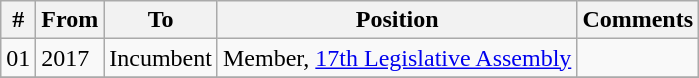<table class="wikitable sortable">
<tr>
<th>#</th>
<th>From</th>
<th>To</th>
<th>Position</th>
<th>Comments</th>
</tr>
<tr>
<td>01</td>
<td>2017</td>
<td>Incumbent</td>
<td>Member, <a href='#'>17th Legislative Assembly</a></td>
<td></td>
</tr>
<tr>
</tr>
</table>
